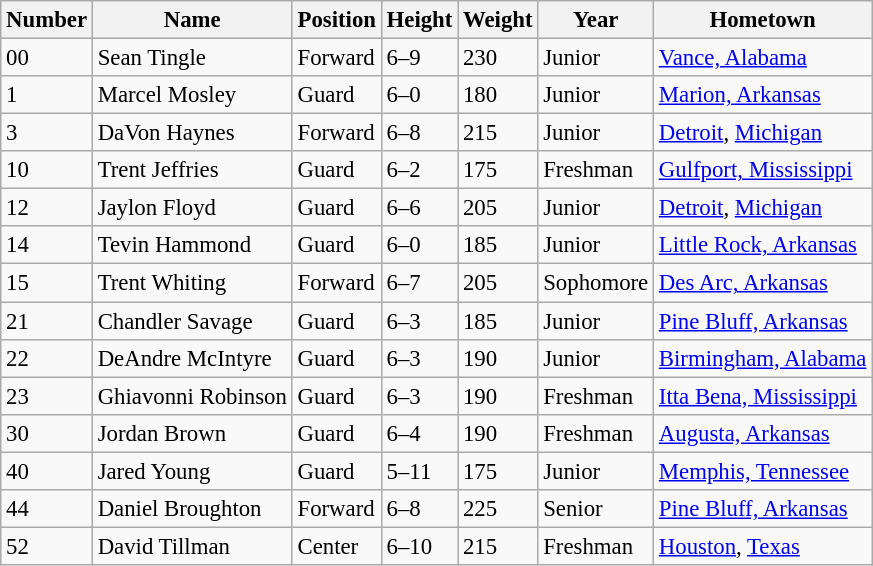<table class="wikitable sortable" style="font-size: 95%;">
<tr>
<th>Number</th>
<th>Name</th>
<th>Position</th>
<th>Height</th>
<th>Weight</th>
<th>Year</th>
<th>Hometown</th>
</tr>
<tr>
<td>00</td>
<td>Sean Tingle</td>
<td>Forward</td>
<td>6–9</td>
<td>230</td>
<td>Junior</td>
<td><a href='#'>Vance, Alabama</a></td>
</tr>
<tr>
<td>1</td>
<td>Marcel Mosley</td>
<td>Guard</td>
<td>6–0</td>
<td>180</td>
<td>Junior</td>
<td><a href='#'>Marion, Arkansas</a></td>
</tr>
<tr>
<td>3</td>
<td>DaVon Haynes</td>
<td>Forward</td>
<td>6–8</td>
<td>215</td>
<td>Junior</td>
<td><a href='#'>Detroit</a>, <a href='#'>Michigan</a></td>
</tr>
<tr>
<td>10</td>
<td>Trent Jeffries</td>
<td>Guard</td>
<td>6–2</td>
<td>175</td>
<td>Freshman</td>
<td><a href='#'>Gulfport, Mississippi</a></td>
</tr>
<tr>
<td>12</td>
<td>Jaylon Floyd</td>
<td>Guard</td>
<td>6–6</td>
<td>205</td>
<td>Junior</td>
<td><a href='#'>Detroit</a>, <a href='#'>Michigan</a></td>
</tr>
<tr>
<td>14</td>
<td>Tevin Hammond</td>
<td>Guard</td>
<td>6–0</td>
<td>185</td>
<td>Junior</td>
<td><a href='#'>Little Rock, Arkansas</a></td>
</tr>
<tr>
<td>15</td>
<td>Trent Whiting</td>
<td>Forward</td>
<td>6–7</td>
<td>205</td>
<td>Sophomore</td>
<td><a href='#'>Des Arc, Arkansas</a></td>
</tr>
<tr>
<td>21</td>
<td>Chandler Savage</td>
<td>Guard</td>
<td>6–3</td>
<td>185</td>
<td>Junior</td>
<td><a href='#'>Pine Bluff, Arkansas</a></td>
</tr>
<tr>
<td>22</td>
<td>DeAndre McIntyre</td>
<td>Guard</td>
<td>6–3</td>
<td>190</td>
<td>Junior</td>
<td><a href='#'>Birmingham, Alabama</a></td>
</tr>
<tr>
<td>23</td>
<td>Ghiavonni Robinson</td>
<td>Guard</td>
<td>6–3</td>
<td>190</td>
<td>Freshman</td>
<td><a href='#'>Itta Bena, Mississippi</a></td>
</tr>
<tr>
<td>30</td>
<td>Jordan Brown</td>
<td>Guard</td>
<td>6–4</td>
<td>190</td>
<td>Freshman</td>
<td><a href='#'>Augusta, Arkansas</a></td>
</tr>
<tr>
<td>40</td>
<td>Jared Young</td>
<td>Guard</td>
<td>5–11</td>
<td>175</td>
<td>Junior</td>
<td><a href='#'>Memphis, Tennessee</a></td>
</tr>
<tr>
<td>44</td>
<td>Daniel Broughton</td>
<td>Forward</td>
<td>6–8</td>
<td>225</td>
<td>Senior</td>
<td><a href='#'>Pine Bluff, Arkansas</a></td>
</tr>
<tr>
<td>52</td>
<td>David Tillman</td>
<td>Center</td>
<td>6–10</td>
<td>215</td>
<td>Freshman</td>
<td><a href='#'>Houston</a>, <a href='#'>Texas</a></td>
</tr>
</table>
